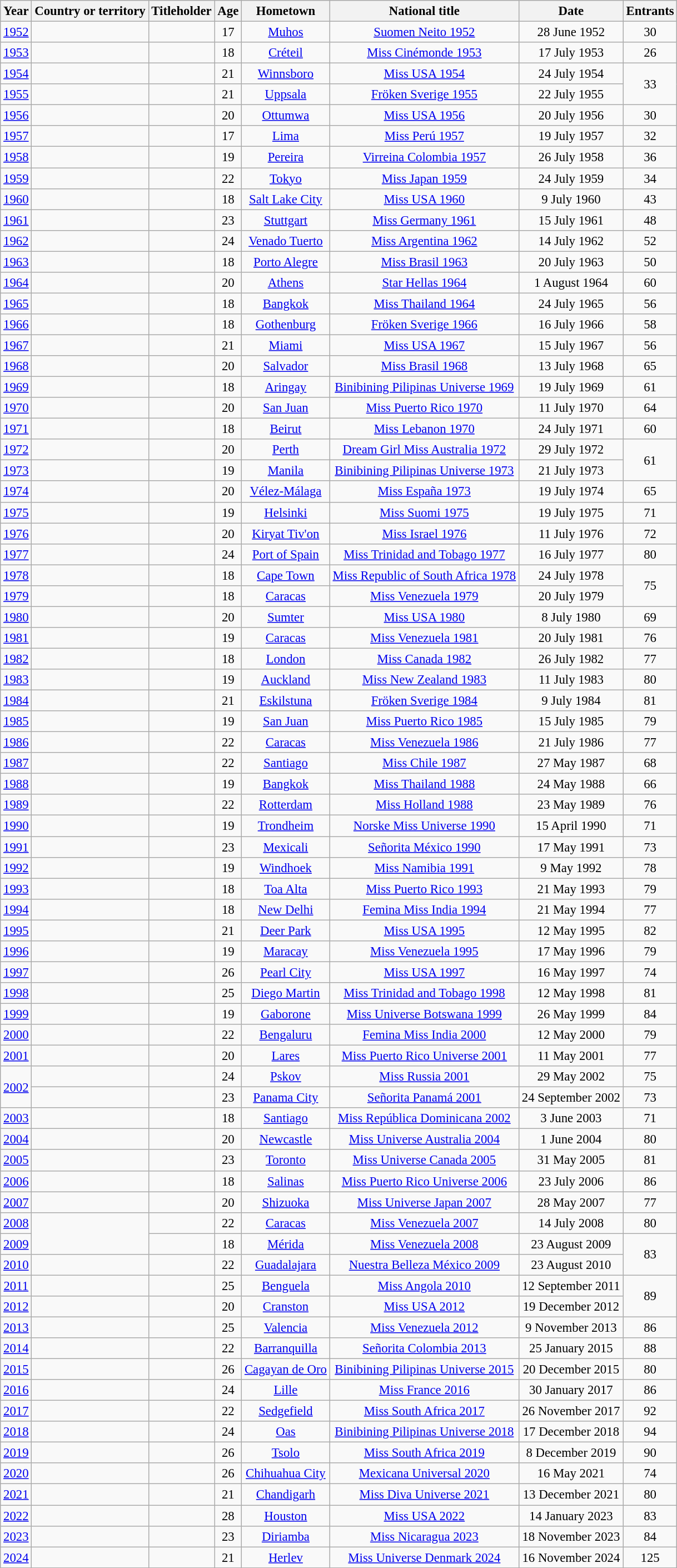<table class="wikitable sortable" style="font-size:95%; text-align:center;">
<tr bgcolor="efefef">
<th>Year</th>
<th>Country or territory</th>
<th>Titleholder</th>
<th>Age</th>
<th>Hometown</th>
<th>National title</th>
<th>Date</th>
<th>Entrants</th>
</tr>
<tr>
<td><a href='#'>1952</a></td>
<td></td>
<td></td>
<td>17</td>
<td><a href='#'>Muhos</a></td>
<td><a href='#'>Suomen Neito 1952</a></td>
<td>28 June 1952</td>
<td>30</td>
</tr>
<tr>
<td><a href='#'>1953</a></td>
<td></td>
<td></td>
<td>18</td>
<td><a href='#'>Créteil</a></td>
<td><a href='#'>Miss Cinémonde 1953</a></td>
<td>17 July 1953</td>
<td>26</td>
</tr>
<tr>
<td><a href='#'>1954</a></td>
<td></td>
<td></td>
<td>21</td>
<td><a href='#'>Winnsboro</a></td>
<td><a href='#'>Miss USA 1954</a></td>
<td>24 July 1954</td>
<td rowspan="2">33</td>
</tr>
<tr>
<td><a href='#'>1955</a></td>
<td></td>
<td></td>
<td>21</td>
<td><a href='#'>Uppsala</a></td>
<td><a href='#'>Fröken Sverige 1955</a></td>
<td>22 July 1955</td>
</tr>
<tr>
<td><a href='#'>1956</a></td>
<td></td>
<td></td>
<td>20</td>
<td><a href='#'>Ottumwa</a></td>
<td><a href='#'>Miss USA 1956</a></td>
<td>20 July 1956</td>
<td>30</td>
</tr>
<tr>
<td><a href='#'>1957</a></td>
<td></td>
<td></td>
<td>17</td>
<td><a href='#'>Lima</a></td>
<td><a href='#'>Miss Perú 1957</a></td>
<td>19 July 1957</td>
<td>32</td>
</tr>
<tr>
<td><a href='#'>1958</a></td>
<td></td>
<td></td>
<td>19</td>
<td><a href='#'>Pereira</a></td>
<td><a href='#'>Virreina Colombia 1957</a></td>
<td>26 July 1958</td>
<td>36</td>
</tr>
<tr>
<td><a href='#'>1959</a></td>
<td></td>
<td></td>
<td>22</td>
<td><a href='#'>Tokyo</a></td>
<td><a href='#'>Miss Japan 1959</a></td>
<td>24 July 1959</td>
<td>34</td>
</tr>
<tr>
<td><a href='#'>1960</a></td>
<td></td>
<td></td>
<td>18</td>
<td><a href='#'>Salt Lake City</a></td>
<td><a href='#'>Miss USA 1960</a></td>
<td>9 July 1960</td>
<td>43</td>
</tr>
<tr>
<td><a href='#'>1961</a></td>
<td></td>
<td></td>
<td>23</td>
<td><a href='#'>Stuttgart</a></td>
<td><a href='#'>Miss Germany 1961</a></td>
<td>15 July 1961</td>
<td>48</td>
</tr>
<tr>
<td><a href='#'>1962</a></td>
<td></td>
<td></td>
<td>24</td>
<td><a href='#'>Venado Tuerto</a></td>
<td><a href='#'>Miss Argentina 1962</a></td>
<td>14 July 1962</td>
<td>52</td>
</tr>
<tr>
<td><a href='#'>1963</a></td>
<td></td>
<td></td>
<td>18</td>
<td><a href='#'>Porto Alegre</a></td>
<td><a href='#'>Miss Brasil 1963</a></td>
<td>20 July 1963</td>
<td>50</td>
</tr>
<tr>
<td><a href='#'>1964</a></td>
<td></td>
<td></td>
<td>20</td>
<td><a href='#'>Athens</a></td>
<td><a href='#'>Star Hellas 1964</a></td>
<td>1 August 1964</td>
<td>60</td>
</tr>
<tr>
<td><a href='#'>1965</a></td>
<td></td>
<td></td>
<td>18</td>
<td><a href='#'>Bangkok</a></td>
<td><a href='#'>Miss Thailand 1964</a></td>
<td>24 July 1965</td>
<td>56</td>
</tr>
<tr>
<td><a href='#'>1966</a></td>
<td></td>
<td></td>
<td>18</td>
<td><a href='#'>Gothenburg</a></td>
<td><a href='#'>Fröken Sverige 1966</a></td>
<td>16 July 1966</td>
<td>58</td>
</tr>
<tr>
<td><a href='#'>1967</a></td>
<td></td>
<td></td>
<td>21</td>
<td><a href='#'>Miami</a></td>
<td><a href='#'>Miss USA 1967</a></td>
<td>15 July 1967</td>
<td>56</td>
</tr>
<tr>
<td><a href='#'>1968</a></td>
<td></td>
<td></td>
<td>20</td>
<td><a href='#'>Salvador</a></td>
<td><a href='#'>Miss Brasil 1968</a></td>
<td>13 July 1968</td>
<td>65</td>
</tr>
<tr>
<td><a href='#'>1969</a></td>
<td></td>
<td></td>
<td>18</td>
<td><a href='#'>Aringay</a></td>
<td><a href='#'>Binibining Pilipinas Universe 1969</a></td>
<td>19 July 1969</td>
<td>61</td>
</tr>
<tr>
<td><a href='#'>1970</a></td>
<td></td>
<td></td>
<td>20</td>
<td><a href='#'>San Juan</a></td>
<td><a href='#'>Miss Puerto Rico 1970</a></td>
<td>11 July 1970</td>
<td>64</td>
</tr>
<tr>
<td><a href='#'>1971</a></td>
<td></td>
<td></td>
<td>18</td>
<td><a href='#'>Beirut</a></td>
<td><a href='#'>Miss Lebanon 1970</a></td>
<td>24 July 1971</td>
<td>60</td>
</tr>
<tr>
<td><a href='#'>1972</a></td>
<td></td>
<td></td>
<td>20</td>
<td><a href='#'>Perth</a></td>
<td><a href='#'>Dream Girl Miss Australia 1972</a></td>
<td>29 July 1972</td>
<td rowspan="2">61</td>
</tr>
<tr>
<td><a href='#'>1973</a></td>
<td></td>
<td></td>
<td>19</td>
<td><a href='#'>Manila</a></td>
<td><a href='#'>Binibining Pilipinas Universe 1973</a></td>
<td>21 July 1973</td>
</tr>
<tr>
<td><a href='#'>1974</a></td>
<td></td>
<td></td>
<td>20</td>
<td><a href='#'>Vélez-Málaga</a></td>
<td><a href='#'>Miss España 1973</a></td>
<td>19 July 1974</td>
<td>65</td>
</tr>
<tr>
<td><a href='#'>1975</a></td>
<td></td>
<td></td>
<td>19</td>
<td><a href='#'>Helsinki</a></td>
<td><a href='#'>Miss Suomi 1975</a></td>
<td>19 July 1975</td>
<td>71</td>
</tr>
<tr>
<td><a href='#'>1976</a></td>
<td></td>
<td></td>
<td>20</td>
<td><a href='#'>Kiryat Tiv'on</a></td>
<td><a href='#'>Miss Israel 1976</a></td>
<td>11 July 1976</td>
<td>72</td>
</tr>
<tr>
<td><a href='#'>1977</a></td>
<td></td>
<td></td>
<td>24</td>
<td><a href='#'>Port of Spain</a></td>
<td><a href='#'>Miss Trinidad and Tobago 1977</a></td>
<td>16 July 1977</td>
<td>80</td>
</tr>
<tr>
<td><a href='#'>1978</a></td>
<td></td>
<td></td>
<td>18</td>
<td><a href='#'>Cape Town</a></td>
<td><a href='#'>Miss Republic of South Africa 1978</a></td>
<td>24 July 1978</td>
<td rowspan="2">75</td>
</tr>
<tr>
<td><a href='#'>1979</a></td>
<td></td>
<td></td>
<td>18</td>
<td><a href='#'>Caracas</a></td>
<td><a href='#'>Miss Venezuela 1979</a></td>
<td>20 July 1979</td>
</tr>
<tr>
<td><a href='#'>1980</a></td>
<td></td>
<td></td>
<td>20</td>
<td><a href='#'>Sumter</a></td>
<td><a href='#'>Miss USA 1980</a></td>
<td>8 July 1980</td>
<td>69</td>
</tr>
<tr>
<td><a href='#'>1981</a></td>
<td></td>
<td></td>
<td>19</td>
<td><a href='#'>Caracas</a></td>
<td><a href='#'>Miss Venezuela 1981</a></td>
<td>20 July 1981</td>
<td>76</td>
</tr>
<tr>
<td><a href='#'>1982</a></td>
<td></td>
<td></td>
<td>18</td>
<td><a href='#'>London</a></td>
<td><a href='#'>Miss Canada 1982</a></td>
<td>26 July 1982</td>
<td>77</td>
</tr>
<tr>
<td><a href='#'>1983</a></td>
<td></td>
<td></td>
<td>19</td>
<td><a href='#'>Auckland</a></td>
<td><a href='#'>Miss New Zealand 1983</a></td>
<td>11 July 1983</td>
<td>80</td>
</tr>
<tr>
<td><a href='#'>1984</a></td>
<td></td>
<td></td>
<td>21</td>
<td><a href='#'>Eskilstuna</a></td>
<td><a href='#'>Fröken Sverige 1984</a></td>
<td>9 July 1984</td>
<td>81</td>
</tr>
<tr>
<td><a href='#'>1985</a></td>
<td></td>
<td></td>
<td>19</td>
<td><a href='#'>San Juan</a></td>
<td><a href='#'>Miss Puerto Rico 1985</a></td>
<td>15 July 1985</td>
<td>79</td>
</tr>
<tr>
<td><a href='#'>1986</a></td>
<td></td>
<td></td>
<td>22</td>
<td><a href='#'>Caracas</a></td>
<td><a href='#'>Miss Venezuela 1986</a></td>
<td>21 July 1986</td>
<td>77</td>
</tr>
<tr>
<td><a href='#'>1987</a></td>
<td></td>
<td></td>
<td>22</td>
<td><a href='#'>Santiago</a></td>
<td><a href='#'>Miss Chile 1987</a></td>
<td>27 May 1987</td>
<td>68</td>
</tr>
<tr>
<td><a href='#'>1988</a></td>
<td></td>
<td></td>
<td>19</td>
<td><a href='#'>Bangkok</a></td>
<td><a href='#'>Miss Thailand 1988</a></td>
<td>24 May 1988</td>
<td>66</td>
</tr>
<tr>
<td><a href='#'>1989</a></td>
<td></td>
<td></td>
<td>22</td>
<td><a href='#'>Rotterdam</a></td>
<td><a href='#'>Miss Holland 1988</a></td>
<td>23 May 1989</td>
<td>76</td>
</tr>
<tr>
<td><a href='#'>1990</a></td>
<td></td>
<td></td>
<td>19</td>
<td><a href='#'>Trondheim</a></td>
<td><a href='#'>Norske Miss Universe 1990</a></td>
<td>15 April 1990</td>
<td>71</td>
</tr>
<tr>
<td><a href='#'>1991</a></td>
<td></td>
<td></td>
<td>23</td>
<td><a href='#'>Mexicali</a></td>
<td><a href='#'>Señorita México 1990</a></td>
<td>17 May 1991</td>
<td>73</td>
</tr>
<tr>
<td><a href='#'>1992</a></td>
<td></td>
<td></td>
<td>19</td>
<td><a href='#'>Windhoek</a></td>
<td><a href='#'>Miss Namibia 1991</a></td>
<td>9 May 1992</td>
<td>78</td>
</tr>
<tr>
<td><a href='#'>1993</a></td>
<td></td>
<td></td>
<td>18</td>
<td><a href='#'>Toa Alta</a></td>
<td><a href='#'>Miss Puerto Rico 1993</a></td>
<td>21 May 1993</td>
<td>79</td>
</tr>
<tr>
<td><a href='#'>1994</a></td>
<td></td>
<td></td>
<td>18</td>
<td><a href='#'>New Delhi</a></td>
<td><a href='#'>Femina Miss India 1994</a></td>
<td>21 May 1994</td>
<td>77</td>
</tr>
<tr>
<td><a href='#'>1995</a></td>
<td></td>
<td></td>
<td>21</td>
<td><a href='#'>Deer Park</a></td>
<td><a href='#'>Miss USA 1995</a></td>
<td>12 May 1995</td>
<td>82</td>
</tr>
<tr>
<td><a href='#'>1996</a></td>
<td></td>
<td></td>
<td>19</td>
<td><a href='#'>Maracay</a></td>
<td><a href='#'>Miss Venezuela 1995</a></td>
<td>17 May 1996</td>
<td>79</td>
</tr>
<tr>
<td><a href='#'>1997</a></td>
<td></td>
<td></td>
<td>26</td>
<td><a href='#'>Pearl City</a></td>
<td><a href='#'>Miss USA 1997</a></td>
<td>16 May 1997</td>
<td>74</td>
</tr>
<tr>
<td><a href='#'>1998</a></td>
<td></td>
<td></td>
<td>25</td>
<td><a href='#'>Diego Martin</a></td>
<td><a href='#'>Miss Trinidad and Tobago 1998</a></td>
<td>12 May 1998</td>
<td>81</td>
</tr>
<tr>
<td><a href='#'>1999</a></td>
<td></td>
<td></td>
<td>19</td>
<td><a href='#'>Gaborone</a></td>
<td><a href='#'>Miss Universe Botswana 1999</a></td>
<td>26 May 1999</td>
<td>84</td>
</tr>
<tr>
<td><a href='#'>2000</a></td>
<td></td>
<td></td>
<td>22</td>
<td><a href='#'>Bengaluru</a></td>
<td><a href='#'>Femina Miss India 2000</a></td>
<td>12 May 2000</td>
<td>79</td>
</tr>
<tr>
<td><a href='#'>2001</a></td>
<td></td>
<td></td>
<td>20</td>
<td><a href='#'>Lares</a></td>
<td><a href='#'>Miss Puerto Rico Universe 2001</a></td>
<td>11 May 2001</td>
<td>77</td>
</tr>
<tr>
<td rowspan="2"><a href='#'>2002</a></td>
<td></td>
<td></td>
<td>24</td>
<td><a href='#'>Pskov</a></td>
<td><a href='#'>Miss Russia 2001</a></td>
<td>29 May 2002</td>
<td>75</td>
</tr>
<tr>
<td></td>
<td></td>
<td>23</td>
<td><a href='#'>Panama City</a></td>
<td><a href='#'>Señorita Panamá 2001</a></td>
<td>24 September 2002</td>
<td>73</td>
</tr>
<tr>
<td><a href='#'>2003</a></td>
<td></td>
<td></td>
<td>18</td>
<td><a href='#'>Santiago</a></td>
<td><a href='#'>Miss República Dominicana 2002</a></td>
<td>3 June 2003</td>
<td>71</td>
</tr>
<tr>
<td><a href='#'>2004</a></td>
<td></td>
<td></td>
<td>20</td>
<td><a href='#'>Newcastle</a></td>
<td><a href='#'>Miss Universe Australia 2004</a></td>
<td>1 June 2004</td>
<td>80</td>
</tr>
<tr>
<td><a href='#'>2005</a></td>
<td></td>
<td></td>
<td>23</td>
<td><a href='#'>Toronto</a></td>
<td><a href='#'>Miss Universe Canada 2005</a></td>
<td>31 May 2005</td>
<td>81</td>
</tr>
<tr>
<td><a href='#'>2006</a></td>
<td></td>
<td></td>
<td>18</td>
<td><a href='#'>Salinas</a></td>
<td><a href='#'>Miss Puerto Rico Universe 2006</a></td>
<td>23 July 2006</td>
<td>86</td>
</tr>
<tr>
<td><a href='#'>2007</a></td>
<td></td>
<td></td>
<td>20</td>
<td><a href='#'>Shizuoka</a></td>
<td><a href='#'>Miss Universe Japan 2007</a></td>
<td>28 May 2007</td>
<td>77</td>
</tr>
<tr>
<td><a href='#'>2008</a></td>
<td rowspan="2"></td>
<td></td>
<td>22</td>
<td><a href='#'>Caracas</a></td>
<td><a href='#'>Miss Venezuela 2007</a></td>
<td>14 July 2008</td>
<td>80</td>
</tr>
<tr>
<td><a href='#'>2009</a></td>
<td></td>
<td>18</td>
<td><a href='#'>Mérida</a></td>
<td><a href='#'>Miss Venezuela 2008</a></td>
<td>23 August 2009</td>
<td rowspan="2">83</td>
</tr>
<tr>
<td><a href='#'>2010</a></td>
<td></td>
<td></td>
<td>22</td>
<td><a href='#'>Guadalajara</a></td>
<td><a href='#'>Nuestra Belleza México 2009</a></td>
<td>23 August 2010</td>
</tr>
<tr>
<td><a href='#'>2011</a></td>
<td></td>
<td></td>
<td>25</td>
<td><a href='#'>Benguela</a></td>
<td><a href='#'>Miss Angola 2010</a></td>
<td>12 September 2011</td>
<td rowspan="2">89</td>
</tr>
<tr>
<td><a href='#'>2012</a></td>
<td></td>
<td></td>
<td>20</td>
<td><a href='#'>Cranston</a></td>
<td><a href='#'>Miss USA 2012</a></td>
<td>19 December 2012</td>
</tr>
<tr>
<td><a href='#'>2013</a></td>
<td></td>
<td></td>
<td>25</td>
<td><a href='#'>Valencia</a></td>
<td><a href='#'>Miss Venezuela 2012</a></td>
<td>9 November 2013</td>
<td>86</td>
</tr>
<tr>
<td><a href='#'>2014</a></td>
<td></td>
<td></td>
<td>22</td>
<td><a href='#'>Barranquilla</a></td>
<td><a href='#'>Señorita Colombia 2013</a></td>
<td>25 January 2015</td>
<td>88</td>
</tr>
<tr>
<td><a href='#'>2015</a></td>
<td></td>
<td></td>
<td>26</td>
<td><a href='#'>Cagayan de Oro</a></td>
<td><a href='#'>Binibining Pilipinas Universe 2015</a></td>
<td>20 December 2015</td>
<td>80</td>
</tr>
<tr>
<td><a href='#'>2016</a></td>
<td></td>
<td></td>
<td>24</td>
<td><a href='#'>Lille</a></td>
<td><a href='#'>Miss France 2016</a></td>
<td>30 January 2017</td>
<td>86</td>
</tr>
<tr>
<td><a href='#'>2017</a></td>
<td></td>
<td></td>
<td>22</td>
<td><a href='#'>Sedgefield</a></td>
<td><a href='#'>Miss South Africa 2017</a></td>
<td>26 November 2017</td>
<td>92</td>
</tr>
<tr>
<td><a href='#'>2018</a></td>
<td></td>
<td></td>
<td>24</td>
<td><a href='#'>Oas</a></td>
<td><a href='#'>Binibining Pilipinas Universe 2018</a></td>
<td>17 December 2018</td>
<td>94</td>
</tr>
<tr>
<td><a href='#'>2019</a></td>
<td></td>
<td></td>
<td>26</td>
<td><a href='#'>Tsolo</a></td>
<td><a href='#'>Miss South Africa 2019</a></td>
<td>8 December 2019</td>
<td>90</td>
</tr>
<tr>
<td><a href='#'>2020</a></td>
<td></td>
<td></td>
<td>26</td>
<td><a href='#'>Chihuahua City</a></td>
<td><a href='#'>Mexicana Universal 2020</a></td>
<td>16 May 2021</td>
<td>74</td>
</tr>
<tr>
<td><a href='#'>2021</a></td>
<td></td>
<td></td>
<td>21</td>
<td><a href='#'>Chandigarh</a></td>
<td><a href='#'>Miss Diva Universe 2021</a></td>
<td>13 December 2021</td>
<td>80</td>
</tr>
<tr>
<td><a href='#'>2022</a></td>
<td></td>
<td></td>
<td>28</td>
<td><a href='#'>Houston</a></td>
<td><a href='#'>Miss USA 2022</a></td>
<td>14 January 2023</td>
<td>83</td>
</tr>
<tr>
<td><a href='#'>2023</a></td>
<td></td>
<td></td>
<td>23</td>
<td><a href='#'>Diriamba</a></td>
<td><a href='#'>Miss Nicaragua 2023</a></td>
<td>18 November 2023</td>
<td>84</td>
</tr>
<tr>
<td><a href='#'>2024</a></td>
<td></td>
<td></td>
<td>21</td>
<td><a href='#'>Herlev</a></td>
<td><a href='#'>Miss Universe Denmark 2024</a></td>
<td>16 November 2024</td>
<td>125</td>
</tr>
<tr>
</tr>
</table>
